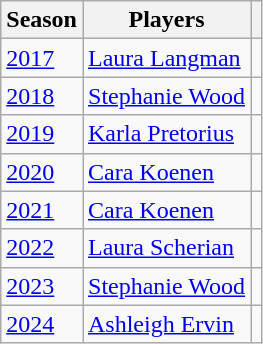<table class="wikitable" border="1">
<tr>
<th>Season</th>
<th>Players</th>
<th></th>
</tr>
<tr>
<td><a href='#'>2017</a></td>
<td><a href='#'>Laura Langman</a></td>
<td></td>
</tr>
<tr>
<td><a href='#'>2018</a></td>
<td><a href='#'>Stephanie Wood</a></td>
<td></td>
</tr>
<tr>
<td><a href='#'>2019</a></td>
<td><a href='#'>Karla Pretorius</a></td>
<td></td>
</tr>
<tr>
<td><a href='#'>2020</a></td>
<td><a href='#'>Cara Koenen</a></td>
<td></td>
</tr>
<tr>
<td><a href='#'>2021</a></td>
<td><a href='#'>Cara Koenen</a></td>
<td></td>
</tr>
<tr>
<td><a href='#'>2022</a></td>
<td><a href='#'>Laura Scherian</a></td>
<td></td>
</tr>
<tr>
<td><a href='#'>2023</a></td>
<td><a href='#'>Stephanie Wood</a></td>
<td></td>
</tr>
<tr>
<td><a href='#'>2024</a></td>
<td><a href='#'>Ashleigh Ervin</a></td>
<td></td>
</tr>
</table>
